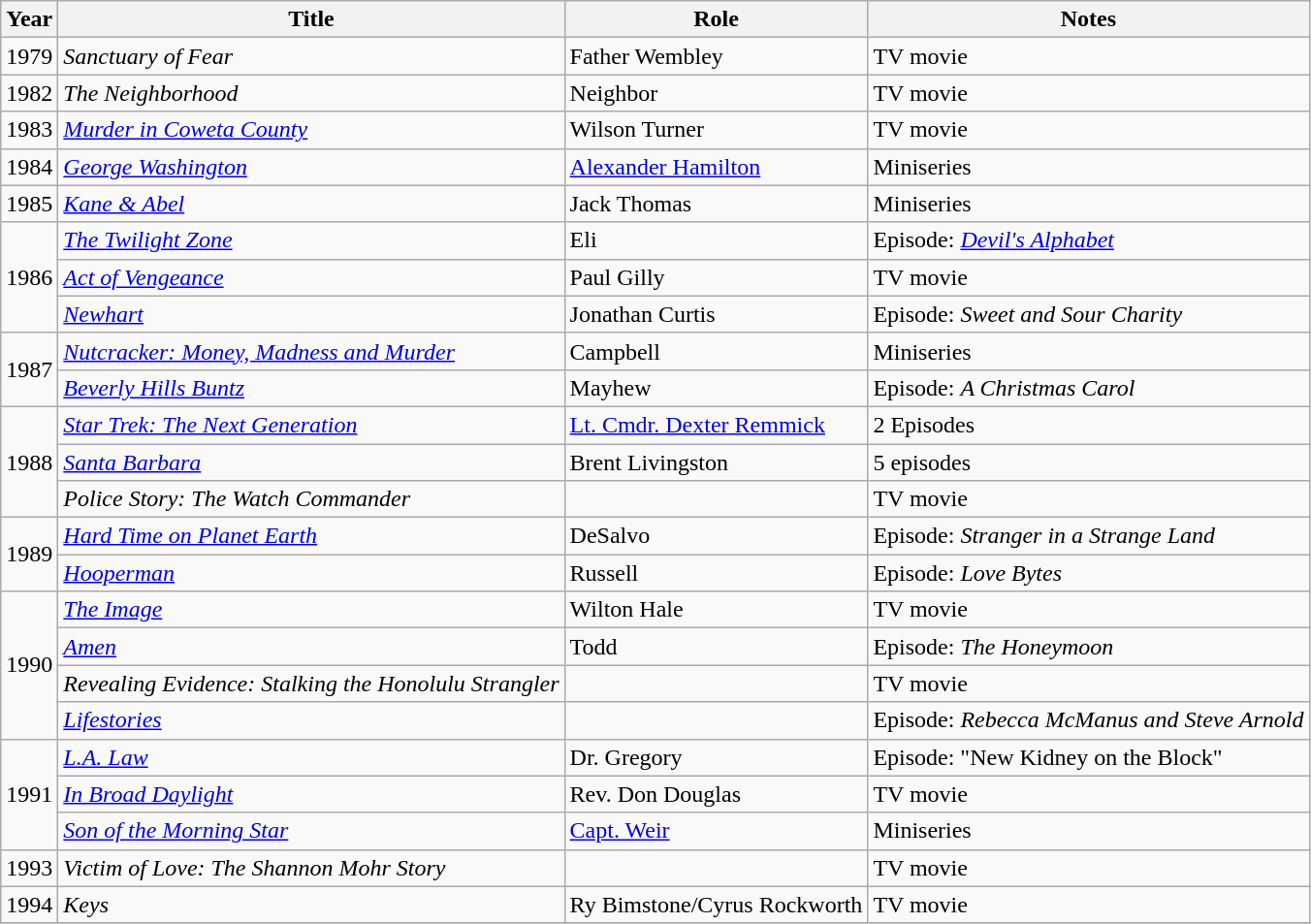<table class="wikitable sortable">
<tr>
<th>Year</th>
<th>Title</th>
<th>Role</th>
<th>Notes</th>
</tr>
<tr>
<td>1979</td>
<td><em>Sanctuary of Fear</em></td>
<td>Father Wembley</td>
<td>TV movie</td>
</tr>
<tr>
<td>1982</td>
<td><em>The Neighborhood</em></td>
<td>Neighbor</td>
<td>TV movie</td>
</tr>
<tr>
<td>1983</td>
<td><em><a href='#'>Murder in Coweta County</a></em></td>
<td>Wilson Turner</td>
<td>TV movie</td>
</tr>
<tr>
<td>1984</td>
<td><em><a href='#'>George Washington</a></em></td>
<td><a href='#'>Alexander Hamilton</a></td>
<td>Miniseries</td>
</tr>
<tr>
<td>1985</td>
<td><em><a href='#'>Kane & Abel</a></em></td>
<td>Jack Thomas</td>
<td>Miniseries</td>
</tr>
<tr>
<td rowspan=3>1986</td>
<td><em><a href='#'>The Twilight Zone</a></em></td>
<td>Eli</td>
<td>Episode: <em><a href='#'>Devil's Alphabet</a></em></td>
</tr>
<tr>
<td><em><a href='#'>Act of Vengeance</a></em></td>
<td>Paul Gilly</td>
<td>TV movie</td>
</tr>
<tr>
<td><em><a href='#'>Newhart</a></em></td>
<td>Jonathan Curtis</td>
<td>Episode: <em>Sweet and Sour Charity</em></td>
</tr>
<tr>
<td rowspan=2>1987</td>
<td><em><a href='#'>Nutcracker: Money, Madness and Murder</a></em></td>
<td>Campbell</td>
<td>Miniseries</td>
</tr>
<tr>
<td><em><a href='#'>Beverly Hills Buntz</a></em></td>
<td>Mayhew</td>
<td>Episode: <em>A Christmas Carol</em></td>
</tr>
<tr>
<td rowspan=3>1988</td>
<td><em><a href='#'>Star Trek: The Next Generation</a></em></td>
<td><a href='#'>Lt. Cmdr. Dexter Remmick</a></td>
<td>2 Episodes</td>
</tr>
<tr>
<td><em><a href='#'>Santa Barbara</a></em></td>
<td>Brent Livingston</td>
<td>5 episodes</td>
</tr>
<tr>
<td><em>Police Story: The Watch Commander</em></td>
<td></td>
<td>TV movie</td>
</tr>
<tr>
<td rowspan=2>1989</td>
<td><em><a href='#'>Hard Time on Planet Earth</a></em></td>
<td>DeSalvo</td>
<td>Episode: <em>Stranger in a Strange Land</em></td>
</tr>
<tr>
<td><em><a href='#'>Hooperman</a></em></td>
<td>Russell</td>
<td>Episode: <em>Love Bytes</em></td>
</tr>
<tr>
<td rowspan=4>1990</td>
<td><em><a href='#'>The Image</a></em></td>
<td>Wilton Hale</td>
<td>TV movie</td>
</tr>
<tr>
<td><em><a href='#'>Amen</a></em></td>
<td>Todd</td>
<td>Episode: <em>The Honeymoon</em></td>
</tr>
<tr>
<td><em>Revealing Evidence: Stalking the Honolulu Strangler</em></td>
<td></td>
<td>TV movie</td>
</tr>
<tr>
<td><em><a href='#'>Lifestories</a></em></td>
<td></td>
<td>Episode: <em>Rebecca McManus and Steve Arnold</em></td>
</tr>
<tr>
<td rowspan=3>1991</td>
<td><em><a href='#'>L.A. Law</a></em></td>
<td>Dr. Gregory</td>
<td>Episode: "New Kidney on the Block"</td>
</tr>
<tr>
<td><em><a href='#'>In Broad Daylight</a></em></td>
<td>Rev. Don Douglas</td>
<td>TV movie</td>
</tr>
<tr>
<td><em><a href='#'>Son of the Morning Star</a></em></td>
<td><a href='#'>Capt. Weir</a></td>
<td>Miniseries</td>
</tr>
<tr>
<td>1993</td>
<td><em>Victim of Love: The Shannon Mohr Story</em></td>
<td></td>
<td>TV movie</td>
</tr>
<tr>
<td>1994</td>
<td><em>Keys</em></td>
<td>Ry Bimstone/Cyrus Rockworth</td>
<td>TV movie</td>
</tr>
<tr>
</tr>
</table>
